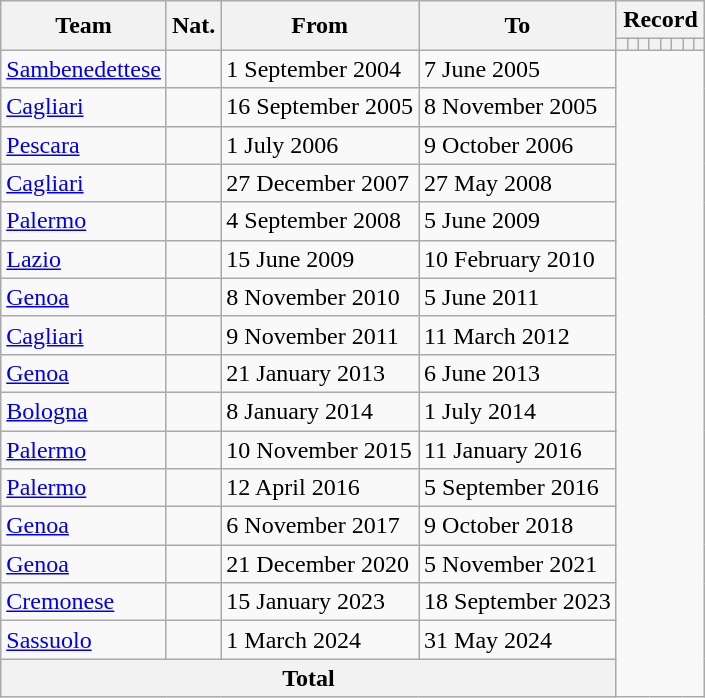<table class=wikitable style=text-align:center>
<tr>
<th rowspan="2">Team</th>
<th rowspan="2">Nat.</th>
<th rowspan="2">From</th>
<th rowspan="2">To</th>
<th colspan="8">Record</th>
</tr>
<tr>
<th></th>
<th></th>
<th></th>
<th></th>
<th></th>
<th></th>
<th></th>
<th></th>
</tr>
<tr>
<td align=left><a href='#'>Sambenedettese</a></td>
<td></td>
<td align=left>1 September 2004</td>
<td align=left>7 June 2005<br></td>
</tr>
<tr>
<td align=left><a href='#'>Cagliari</a></td>
<td></td>
<td align=left>16 September 2005</td>
<td align=left>8 November 2005<br></td>
</tr>
<tr>
<td align=left><a href='#'>Pescara</a></td>
<td></td>
<td align=left>1 July 2006</td>
<td align=left>9 October 2006<br></td>
</tr>
<tr>
<td align=left><a href='#'>Cagliari</a></td>
<td></td>
<td align=left>27 December 2007</td>
<td align=left>27 May 2008<br></td>
</tr>
<tr>
<td align=left><a href='#'>Palermo</a></td>
<td></td>
<td align=left>4 September 2008</td>
<td align=left>5 June 2009<br></td>
</tr>
<tr>
<td align=left><a href='#'>Lazio</a></td>
<td></td>
<td align=left>15 June 2009</td>
<td align=left>10 February 2010<br></td>
</tr>
<tr>
<td align=left><a href='#'>Genoa</a></td>
<td></td>
<td align=left>8 November 2010</td>
<td align=left>5 June 2011<br></td>
</tr>
<tr>
<td align=left><a href='#'>Cagliari</a></td>
<td></td>
<td align=left>9 November 2011</td>
<td align=left>11 March 2012<br></td>
</tr>
<tr>
<td align=left><a href='#'>Genoa</a></td>
<td></td>
<td align=left>21 January 2013</td>
<td align=left>6 June 2013<br></td>
</tr>
<tr>
<td align=left><a href='#'>Bologna</a></td>
<td></td>
<td align=left>8 January 2014</td>
<td align=left>1 July 2014<br></td>
</tr>
<tr>
<td align=left><a href='#'>Palermo</a></td>
<td></td>
<td align=left>10 November 2015</td>
<td align=left>11 January 2016<br></td>
</tr>
<tr>
<td align=left><a href='#'>Palermo</a></td>
<td></td>
<td align=left>12 April 2016</td>
<td align=left>5 September 2016<br></td>
</tr>
<tr>
<td align=left><a href='#'>Genoa</a></td>
<td></td>
<td align=left>6 November 2017</td>
<td align=left>9 October 2018<br></td>
</tr>
<tr>
<td align=left><a href='#'>Genoa</a></td>
<td></td>
<td align=left>21 December 2020</td>
<td align=left>5 November 2021<br></td>
</tr>
<tr>
<td align=left><a href='#'>Cremonese</a></td>
<td></td>
<td align=left>15 January 2023</td>
<td align=left>18 September 2023<br></td>
</tr>
<tr>
<td align=left><a href='#'>Sassuolo</a></td>
<td></td>
<td align=left>1 March 2024</td>
<td align=left>31 May 2024<br></td>
</tr>
<tr>
<th colspan=4>Total<br></th>
</tr>
</table>
